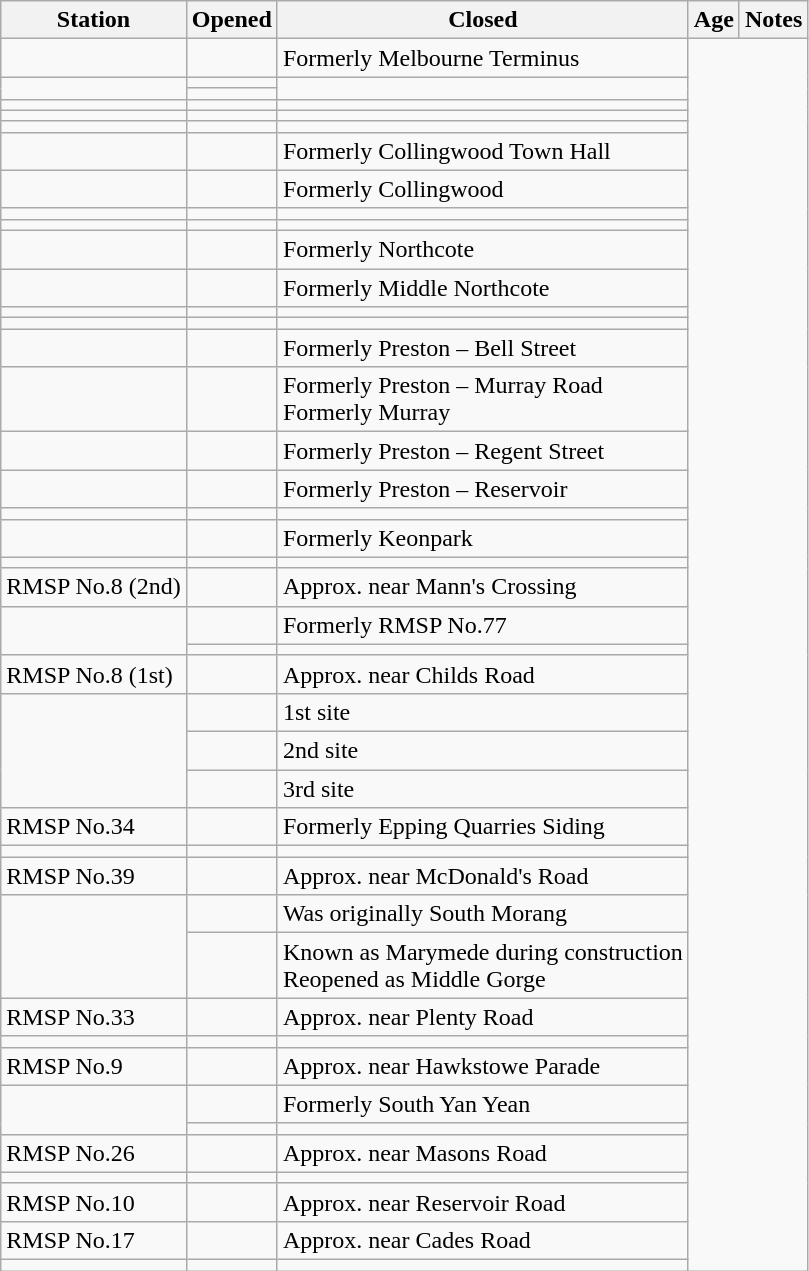<table class="wikitable sortable">
<tr>
<th>Station</th>
<th>Opened</th>
<th>Closed</th>
<th>Age</th>
<th scope=col class=unsortable>Notes</th>
</tr>
<tr>
<td></td>
<td></td>
<td>Formerly Melbourne Terminus</td>
</tr>
<tr>
<td rowspan="2"></td>
<td></td>
<td rowspan="2"></td>
</tr>
<tr>
<td></td>
</tr>
<tr>
<td></td>
<td></td>
<td></td>
</tr>
<tr>
<td></td>
<td></td>
<td></td>
</tr>
<tr>
<td></td>
<td></td>
<td></td>
</tr>
<tr>
<td></td>
<td></td>
<td>Formerly Collingwood Town Hall</td>
</tr>
<tr>
<td></td>
<td></td>
<td>Formerly Collingwood</td>
</tr>
<tr>
<td></td>
<td></td>
<td></td>
</tr>
<tr>
<td></td>
<td></td>
<td></td>
</tr>
<tr>
<td></td>
<td></td>
<td>Formerly Northcote</td>
</tr>
<tr>
<td></td>
<td></td>
<td>Formerly Middle Northcote</td>
</tr>
<tr>
<td></td>
<td></td>
<td></td>
</tr>
<tr>
<td></td>
<td></td>
<td></td>
</tr>
<tr>
<td></td>
<td></td>
<td>Formerly Preston – Bell Street</td>
</tr>
<tr>
<td></td>
<td></td>
<td>Formerly Preston – Murray Road<br>Formerly Murray</td>
</tr>
<tr>
<td></td>
<td></td>
<td>Formerly Preston – Regent Street</td>
</tr>
<tr>
<td></td>
<td></td>
<td>Formerly Preston – Reservoir</td>
</tr>
<tr>
<td></td>
<td></td>
<td></td>
</tr>
<tr>
<td></td>
<td></td>
<td>Formerly Keonpark</td>
</tr>
<tr>
<td></td>
<td></td>
<td></td>
</tr>
<tr>
<td>RMSP No.8 (2nd)</td>
<td></td>
<td>Approx. near Mann's Crossing</td>
</tr>
<tr>
<td rowspan="2"></td>
<td></td>
<td>Formerly RMSP No.77</td>
</tr>
<tr>
<td></td>
<td></td>
</tr>
<tr>
<td>RMSP No.8 (1st)</td>
<td></td>
<td>Approx. near Childs Road</td>
</tr>
<tr>
<td rowspan="3"></td>
<td></td>
<td>1st site</td>
</tr>
<tr>
<td></td>
<td>2nd site</td>
</tr>
<tr>
<td></td>
<td>3rd site</td>
</tr>
<tr>
<td>RMSP No.34</td>
<td></td>
<td>Formerly Epping Quarries Siding</td>
</tr>
<tr>
<td></td>
<td></td>
<td></td>
</tr>
<tr>
<td>RMSP No.39</td>
<td></td>
<td>Approx. near McDonald's Road</td>
</tr>
<tr>
<td rowspan="2"></td>
<td></td>
<td>Was originally South Morang</td>
</tr>
<tr>
<td></td>
<td>Known as Marymede during construction<br>Reopened as Middle Gorge</td>
</tr>
<tr>
<td>RMSP No.33</td>
<td></td>
<td>Approx. near Plenty Road</td>
</tr>
<tr>
<td></td>
<td></td>
<td></td>
</tr>
<tr>
<td>RMSP No.9</td>
<td></td>
<td>Approx. near Hawkstowe Parade</td>
</tr>
<tr>
<td rowspan="2"></td>
<td></td>
<td>Formerly South Yan Yean</td>
</tr>
<tr>
<td></td>
<td></td>
</tr>
<tr>
<td>RMSP No.26</td>
<td></td>
<td>Approx. near Masons Road</td>
</tr>
<tr>
<td></td>
<td></td>
<td></td>
</tr>
<tr>
<td>RMSP No.10</td>
<td></td>
<td>Approx. near Reservoir Road</td>
</tr>
<tr>
<td>RMSP No.17</td>
<td></td>
<td>Approx. near Cades Road</td>
</tr>
<tr>
<td></td>
<td></td>
<td></td>
</tr>
</table>
